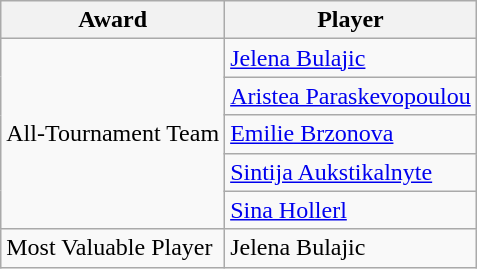<table class="wikitable">
<tr>
<th>Award</th>
<th>Player</th>
</tr>
<tr>
<td rowspan=5>All-Tournament Team</td>
<td> <a href='#'>Jelena Bulajic</a></td>
</tr>
<tr>
<td> <a href='#'>Aristea Paraskevopoulou</a></td>
</tr>
<tr>
<td> <a href='#'>Emilie Brzonova</a></td>
</tr>
<tr>
<td> <a href='#'>Sintija Aukstikalnyte</a></td>
</tr>
<tr>
<td> <a href='#'>Sina Hollerl</a></td>
</tr>
<tr>
<td>Most Valuable Player</td>
<td> Jelena Bulajic</td>
</tr>
</table>
